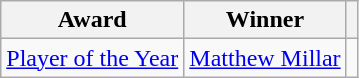<table class="wikitable">
<tr>
<th>Award</th>
<th>Winner</th>
<th></th>
</tr>
<tr>
<td><a href='#'>Player of the Year</a></td>
<td> <a href='#'>Matthew Millar</a></td>
<td></td>
</tr>
</table>
